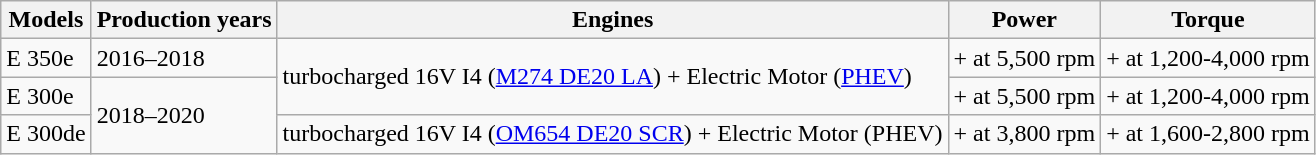<table class="wikitable">
<tr>
<th>Models</th>
<th>Production years</th>
<th>Engines</th>
<th>Power</th>
<th>Torque</th>
</tr>
<tr>
<td>E 350e</td>
<td>2016–2018</td>
<td rowspan="2"> turbocharged 16V I4 (<a href='#'>M274 DE20 LA</a>) + Electric Motor (<a href='#'>PHEV</a>)</td>
<td> +  at 5,500 rpm</td>
<td> +  at 1,200-4,000 rpm</td>
</tr>
<tr>
<td>E 300e</td>
<td rowspan="2">2018–2020</td>
<td> +  at 5,500 rpm</td>
<td> +  at 1,200-4,000 rpm</td>
</tr>
<tr>
<td>E 300de</td>
<td> turbocharged 16V I4 (<a href='#'>OM654 DE20 SCR</a>) + Electric Motor (PHEV)</td>
<td> +  at 3,800 rpm</td>
<td> +  at 1,600-2,800 rpm</td>
</tr>
</table>
